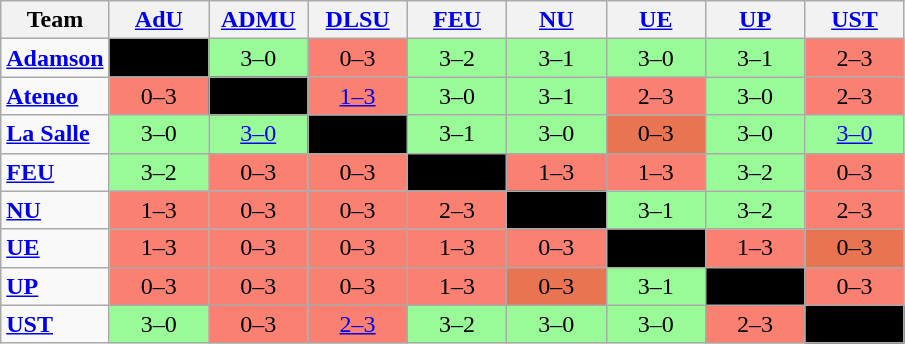<table class=wikitable style="text-align:center;">
<tr>
<th width=12%>Team</th>
<th width=11%><a href='#'>AdU</a></th>
<th width=11%><a href='#'>ADMU</a></th>
<th width=11%><a href='#'>DLSU</a></th>
<th width=11%><a href='#'>FEU</a></th>
<th width=11%><a href='#'>NU</a></th>
<th width=11%><a href='#'>UE</a></th>
<th width=11%><a href='#'>UP</a></th>
<th width=11%><a href='#'>UST</a></th>
</tr>
<tr>
<td style="text-align:left"><strong><a href='#'>Adamson</a></strong></td>
<td style="background:black"></td>
<td style="background:#98fb98"> 3–0</td>
<td style="background:salmon"> 0–3</td>
<td style="background:#98fb98"> 3–2</td>
<td style="background:#98fb98"> 3–1</td>
<td style="background:#98fb98"> 3–0</td>
<td style="background:#98fb98"> 3–1</td>
<td style="background:salmon"> 2–3</td>
</tr>
<tr>
<td style="text-align:left"><strong><a href='#'>Ateneo</a></strong></td>
<td style="background:salmon"> 0–3</td>
<td style="background:black"></td>
<td style="background:salmon"> <a href='#'>1–3</a></td>
<td style="background:#98fb98"> 3–0</td>
<td style="background:#98fb98"> 3–1</td>
<td style="background:salmon"> 2–3</td>
<td style="background:#98fb98"> 3–0</td>
<td style="background:salmon"> 2–3</td>
</tr>
<tr>
<td style="text-align:left"><strong><a href='#'>La Salle</a></strong></td>
<td style="background:#98fb98"> 3–0</td>
<td style="background:#98fb98"> <a href='#'>3–0</a></td>
<td style="background:black"></td>
<td style="background:#98fb98"> 3–1</td>
<td style="background:#98fb98"> 3–0</td>
<td style="background:#E97451"> 0–3</td>
<td style="background:#98fb98"> 3–0</td>
<td style="background:#98fb98"> <a href='#'>3–0</a></td>
</tr>
<tr>
<td style="text-align:left"><strong><a href='#'>FEU</a></strong></td>
<td style="background:#98fb98"> 3–2</td>
<td style="background:salmon"> 0–3</td>
<td style="background:salmon"> 0–3</td>
<td style="background:black"></td>
<td style="background:salmon"> 1–3</td>
<td style="background:salmon"> 1–3</td>
<td style="background:#98fb98"> 3–2</td>
<td style="background:salmon"> 0–3</td>
</tr>
<tr>
<td style="text-align:left"><strong><a href='#'>NU</a></strong></td>
<td style="background:salmon"> 1–3</td>
<td style="background:salmon"> 0–3</td>
<td style="background:salmon"> 0–3</td>
<td style="background:salmon"> 2–3</td>
<td style="background:black"></td>
<td style="background:#98fb98"> 3–1</td>
<td style="background:#98fb98"> 3–2</td>
<td style="background:salmon"> 2–3</td>
</tr>
<tr>
<td style="text-align:left"><strong><a href='#'>UE</a></strong></td>
<td style="background:salmon"> 1–3</td>
<td style="background:salmon"> 0–3</td>
<td style="background:salmon"> 0–3</td>
<td style="background:salmon"> 1–3</td>
<td style="background:salmon"> 0–3</td>
<td style="background:black"></td>
<td style="background:salmon"> 1–3</td>
<td style="background:#E97451"> 0–3</td>
</tr>
<tr>
<td style="text-align:left"><strong><a href='#'>UP</a></strong></td>
<td style="background:salmon"> 0–3</td>
<td style="background:salmon"> 0–3</td>
<td style="background:salmon"> 0–3</td>
<td style="background:salmon"> 1–3</td>
<td style="background:#E97451"> 0–3</td>
<td style="background:#98fb98"> 3–1</td>
<td style="background:black"></td>
<td style="background:salmon"> 0–3</td>
</tr>
<tr>
<td style="text-align:left"><strong><a href='#'>UST</a></strong></td>
<td style="background:#98fb98"> 3–0</td>
<td style="background:salmon"> 0–3</td>
<td style="background:salmon"> <a href='#'>2–3</a></td>
<td style="background:#98fb98"> 3–2</td>
<td style="background:#98fb98"> 3–0</td>
<td style="background:#98fb98"> 3–0</td>
<td style="background:salmon"> 2–3</td>
<td style="background:black"></td>
</tr>
</table>
